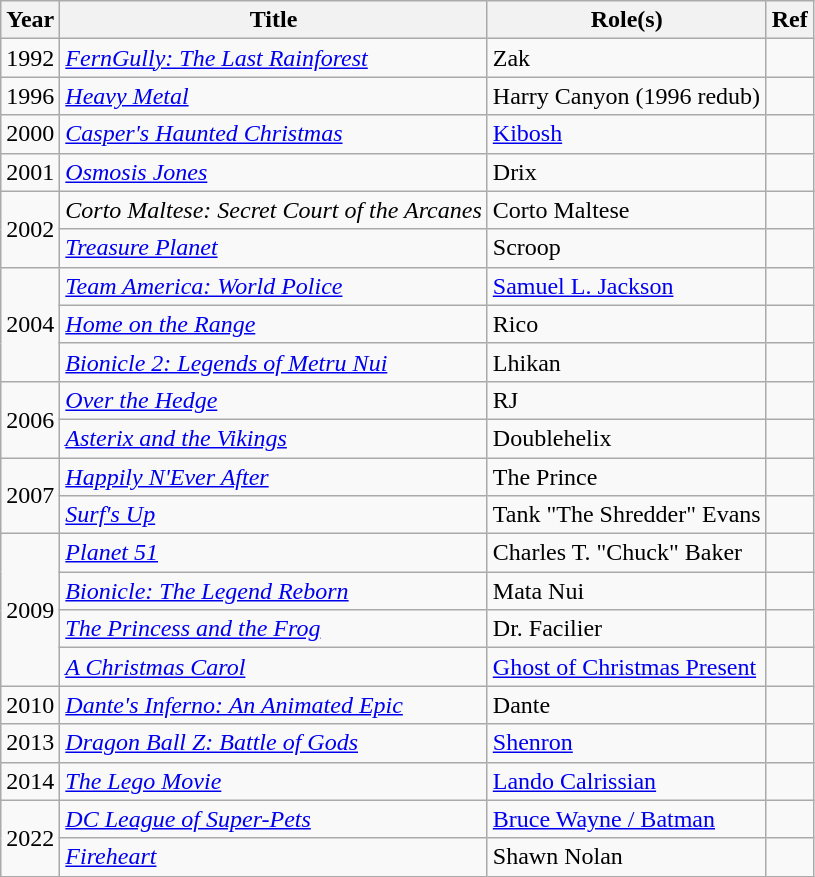<table class="wikitable plainrowheaders sortable">
<tr>
<th scope="col">Year</th>
<th scope="col">Title</th>
<th scope="col">Role(s)</th>
<th scope="col" class="unsortable">Ref</th>
</tr>
<tr>
<td>1992</td>
<td><em><a href='#'>FernGully: The Last Rainforest</a></em></td>
<td>Zak</td>
<td></td>
</tr>
<tr>
<td>1996</td>
<td><em><a href='#'>Heavy Metal</a></em></td>
<td>Harry Canyon (1996 redub)</td>
<td></td>
</tr>
<tr>
<td>2000</td>
<td><em><a href='#'>Casper's Haunted Christmas</a></em></td>
<td><a href='#'>Kibosh</a></td>
<td></td>
</tr>
<tr>
<td>2001</td>
<td><em><a href='#'>Osmosis Jones</a></em></td>
<td>Drix</td>
<td></td>
</tr>
<tr>
<td rowspan=2>2002</td>
<td><em>Corto Maltese: Secret Court of the Arcanes</em></td>
<td>Corto Maltese</td>
<td></td>
</tr>
<tr>
<td><em><a href='#'>Treasure Planet</a></em></td>
<td>Scroop</td>
<td></td>
</tr>
<tr>
<td rowspan=3>2004</td>
<td><em><a href='#'>Team America: World Police</a></em></td>
<td><a href='#'>Samuel L. Jackson</a></td>
<td></td>
</tr>
<tr>
<td><em><a href='#'>Home on the Range</a></em></td>
<td>Rico</td>
<td></td>
</tr>
<tr>
<td><em><a href='#'>Bionicle 2: Legends of Metru Nui</a></em></td>
<td>Lhikan</td>
<td></td>
</tr>
<tr>
<td rowspan=2>2006</td>
<td><em><a href='#'>Over the Hedge</a></em></td>
<td>RJ</td>
<td></td>
</tr>
<tr>
<td><em><a href='#'>Asterix and the Vikings</a></em></td>
<td>Doublehelix</td>
<td></td>
</tr>
<tr>
<td rowspan=2>2007</td>
<td><em><a href='#'>Happily N'Ever After</a></em></td>
<td>The Prince</td>
<td></td>
</tr>
<tr>
<td><em><a href='#'>Surf's Up</a></em></td>
<td>Tank "The Shredder" Evans</td>
<td></td>
</tr>
<tr>
<td rowspan=4>2009</td>
<td><em><a href='#'>Planet 51</a></em></td>
<td>Charles T. "Chuck" Baker</td>
<td></td>
</tr>
<tr>
<td><em><a href='#'>Bionicle: The Legend Reborn</a></em></td>
<td>Mata Nui</td>
<td></td>
</tr>
<tr>
<td><em><a href='#'>The Princess and the Frog</a></em></td>
<td>Dr. Facilier</td>
<td></td>
</tr>
<tr>
<td><em><a href='#'>A Christmas Carol</a></em></td>
<td><a href='#'>Ghost of Christmas Present</a></td>
<td></td>
</tr>
<tr>
<td>2010</td>
<td><em><a href='#'>Dante's Inferno: An Animated Epic</a></em></td>
<td>Dante</td>
<td></td>
</tr>
<tr>
<td>2013</td>
<td><em><a href='#'>Dragon Ball Z: Battle of Gods</a></em></td>
<td><a href='#'>Shenron</a></td>
<td></td>
</tr>
<tr>
<td>2014</td>
<td><em><a href='#'>The Lego Movie</a></em></td>
<td><a href='#'>Lando Calrissian</a></td>
<td></td>
</tr>
<tr>
<td rowspan=2>2022</td>
<td><em><a href='#'>DC League of Super-Pets</a></em></td>
<td><a href='#'>Bruce Wayne / Batman</a></td>
<td></td>
</tr>
<tr>
<td><em><a href='#'>Fireheart</a></em></td>
<td>Shawn Nolan</td>
<td></td>
</tr>
</table>
